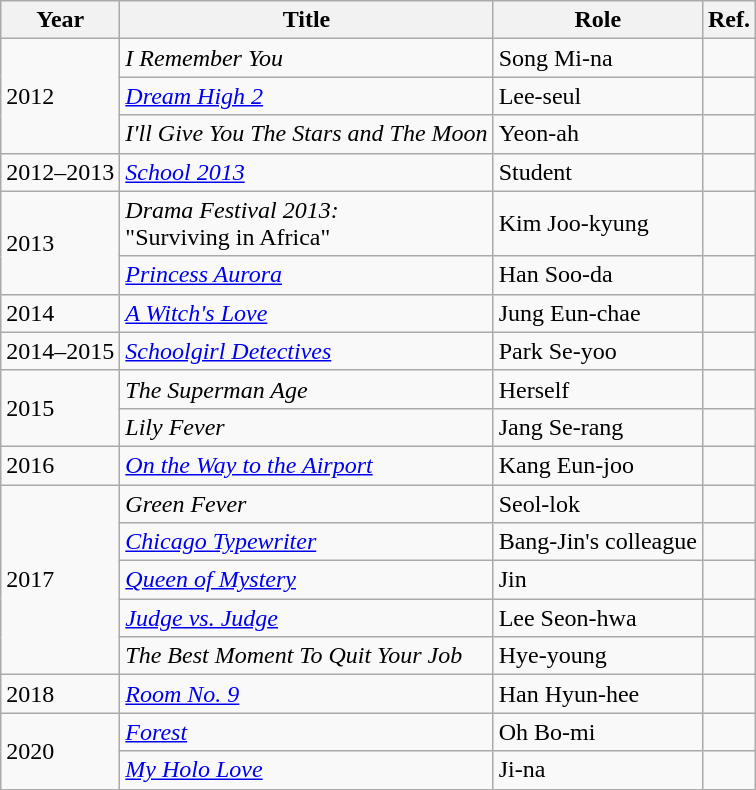<table class="wikitable">
<tr>
<th>Year</th>
<th>Title</th>
<th>Role</th>
<th>Ref.</th>
</tr>
<tr>
<td rowspan="3">2012</td>
<td><em>I Remember You</em></td>
<td>Song Mi-na</td>
<td></td>
</tr>
<tr>
<td><em><a href='#'>Dream High 2</a></em></td>
<td>Lee-seul</td>
<td></td>
</tr>
<tr>
<td><em>I'll Give You The Stars and The Moon</em></td>
<td>Yeon-ah</td>
<td></td>
</tr>
<tr>
<td>2012–2013</td>
<td><em><a href='#'>School 2013</a></em></td>
<td>Student</td>
<td></td>
</tr>
<tr>
<td rowspan="2">2013</td>
<td><em>Drama Festival 2013:</em><br>"Surviving in Africa"</td>
<td>Kim Joo-kyung</td>
<td></td>
</tr>
<tr>
<td><em><a href='#'>Princess Aurora</a></em></td>
<td>Han Soo-da</td>
<td></td>
</tr>
<tr>
<td>2014</td>
<td><em><a href='#'>A Witch's Love</a></em></td>
<td>Jung Eun-chae</td>
<td></td>
</tr>
<tr>
<td>2014–2015</td>
<td><em><a href='#'>Schoolgirl Detectives</a></em></td>
<td>Park Se-yoo</td>
<td></td>
</tr>
<tr>
<td rowspan="2">2015</td>
<td><em>The Superman Age</em></td>
<td>Herself</td>
<td></td>
</tr>
<tr>
<td><em>Lily Fever</em></td>
<td>Jang Se-rang</td>
<td></td>
</tr>
<tr>
<td>2016</td>
<td><em><a href='#'>On the Way to the Airport</a></em></td>
<td>Kang Eun-joo</td>
<td></td>
</tr>
<tr>
<td rowspan="5">2017</td>
<td><em>Green Fever</em></td>
<td>Seol-lok</td>
<td></td>
</tr>
<tr>
<td><em><a href='#'>Chicago Typewriter</a></em></td>
<td>Bang-Jin's colleague</td>
<td></td>
</tr>
<tr>
<td><em><a href='#'>Queen of Mystery</a></em></td>
<td>Jin</td>
<td></td>
</tr>
<tr>
<td><em><a href='#'>Judge vs. Judge</a></em></td>
<td>Lee Seon-hwa</td>
<td></td>
</tr>
<tr>
<td><em>The Best Moment To Quit Your Job</em></td>
<td>Hye-young</td>
<td></td>
</tr>
<tr>
<td>2018</td>
<td><em><a href='#'>Room No. 9</a></em></td>
<td>Han Hyun-hee</td>
<td></td>
</tr>
<tr>
<td rowspan="2">2020</td>
<td><em><a href='#'>Forest</a></em></td>
<td>Oh Bo-mi</td>
<td></td>
</tr>
<tr>
<td><em><a href='#'>My Holo Love</a></em></td>
<td>Ji-na</td>
<td></td>
</tr>
</table>
